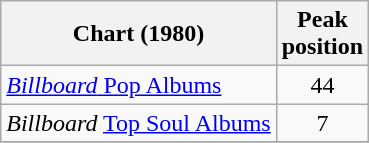<table class="wikitable sortable">
<tr>
<th>Chart (1980)</th>
<th>Peak<br>position</th>
</tr>
<tr>
<td><a href='#'><em>Billboard</em> Pop Albums</a></td>
<td align=center>44</td>
</tr>
<tr>
<td><em>Billboard</em> <a href='#'>Top Soul Albums</a></td>
<td align=center>7</td>
</tr>
<tr>
</tr>
</table>
